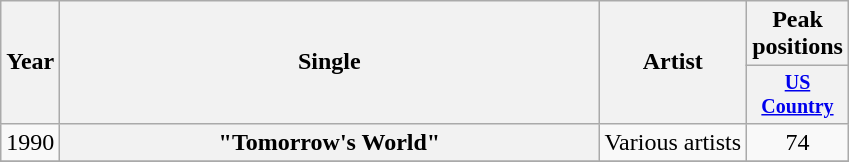<table class="wikitable plainrowheaders" style="text-align:center;">
<tr>
<th rowspan="2">Year</th>
<th rowspan="2" style="width:22em;">Single</th>
<th rowspan="2">Artist</th>
<th colspan="1">Peak positions</th>
</tr>
<tr style="font-size:smaller;">
<th width="60"><a href='#'>US Country</a></th>
</tr>
<tr>
<td>1990</td>
<th scope="row">"Tomorrow's World"</th>
<td>Various artists</td>
<td>74</td>
</tr>
<tr>
</tr>
</table>
